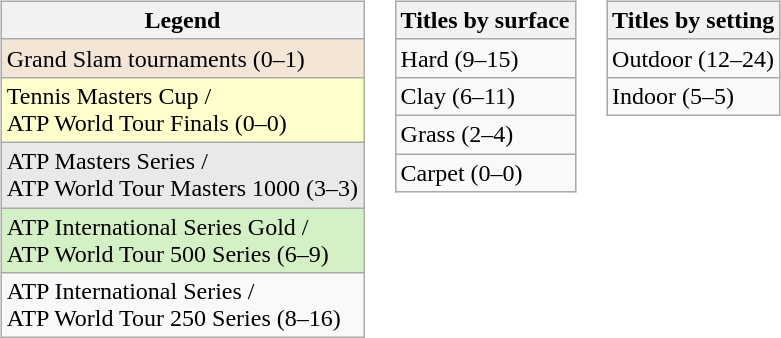<table>
<tr valign="top">
<td><br><table class="wikitable">
<tr>
<th>Legend</th>
</tr>
<tr style="background:#f3e6d7;">
<td>Grand Slam tournaments (0–1)</td>
</tr>
<tr style="background:#ffc;">
<td>Tennis Masters Cup / <br>ATP World Tour Finals (0–0)</td>
</tr>
<tr style="background:#e9e9e9;">
<td>ATP Masters Series / <br>ATP World Tour Masters 1000 (3–3)</td>
</tr>
<tr style="background:#d4f1c5;">
<td>ATP International Series Gold / <br>ATP World Tour 500 Series (6–9)</td>
</tr>
<tr>
<td>ATP International Series / <br>ATP World Tour 250 Series (8–16)</td>
</tr>
</table>
</td>
<td><br><table class="wikitable">
<tr>
<th>Titles by surface</th>
</tr>
<tr>
<td>Hard (9–15)</td>
</tr>
<tr>
<td>Clay (6–11)</td>
</tr>
<tr>
<td>Grass (2–4)</td>
</tr>
<tr>
<td>Carpet (0–0)</td>
</tr>
</table>
</td>
<td><br><table class="wikitable">
<tr>
<th>Titles by setting</th>
</tr>
<tr>
<td>Outdoor (12–24)</td>
</tr>
<tr>
<td>Indoor (5–5)</td>
</tr>
</table>
</td>
</tr>
</table>
